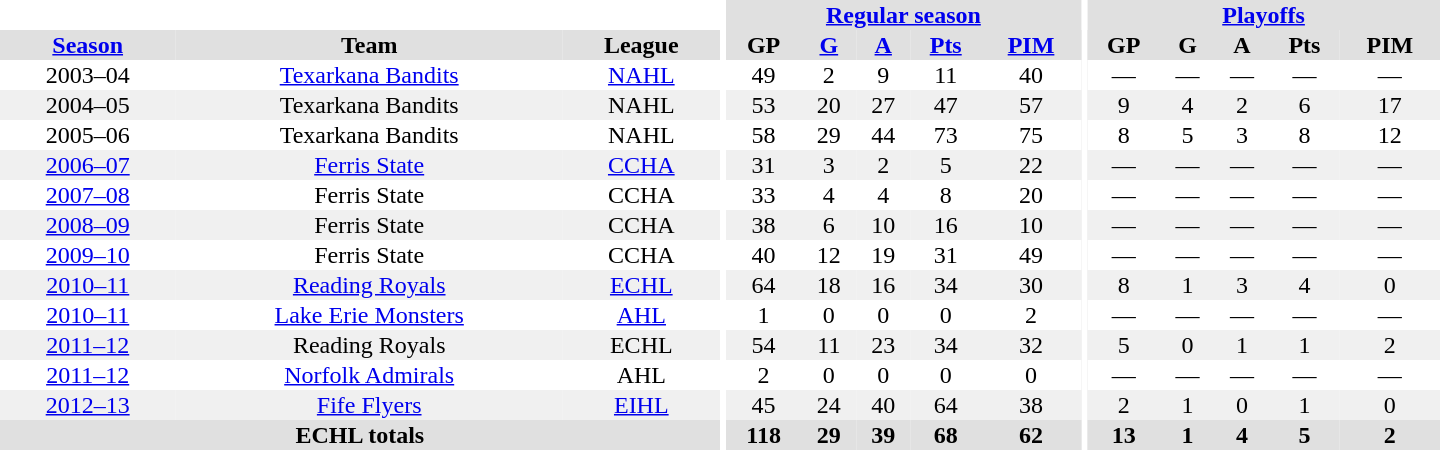<table border="0" cellpadding="1" cellspacing="0" style="text-align:center; width:60em">
<tr bgcolor="#e0e0e0">
<th colspan="3" bgcolor="#ffffff"></th>
<th rowspan="99" bgcolor="#ffffff"></th>
<th colspan="5"><a href='#'>Regular season</a></th>
<th rowspan="99" bgcolor="#ffffff"></th>
<th colspan="5"><a href='#'>Playoffs</a></th>
</tr>
<tr bgcolor="#e0e0e0">
<th><a href='#'>Season</a></th>
<th>Team</th>
<th>League</th>
<th>GP</th>
<th><a href='#'>G</a></th>
<th><a href='#'>A</a></th>
<th><a href='#'>Pts</a></th>
<th><a href='#'>PIM</a></th>
<th>GP</th>
<th>G</th>
<th>A</th>
<th>Pts</th>
<th>PIM</th>
</tr>
<tr ALIGN="center">
<td>2003–04</td>
<td><a href='#'>Texarkana Bandits</a></td>
<td><a href='#'>NAHL</a></td>
<td>49</td>
<td>2</td>
<td>9</td>
<td>11</td>
<td>40</td>
<td>—</td>
<td>—</td>
<td>—</td>
<td>—</td>
<td>—</td>
</tr>
<tr ALIGN="center" bgcolor="#f0f0f0">
<td>2004–05</td>
<td>Texarkana Bandits</td>
<td>NAHL</td>
<td>53</td>
<td>20</td>
<td>27</td>
<td>47</td>
<td>57</td>
<td>9</td>
<td>4</td>
<td>2</td>
<td>6</td>
<td>17</td>
</tr>
<tr ALIGN="center">
<td>2005–06</td>
<td>Texarkana Bandits</td>
<td>NAHL</td>
<td>58</td>
<td>29</td>
<td>44</td>
<td>73</td>
<td>75</td>
<td>8</td>
<td>5</td>
<td>3</td>
<td>8</td>
<td>12</td>
</tr>
<tr ALIGN="center" bgcolor="#f0f0f0">
<td><a href='#'>2006–07</a></td>
<td><a href='#'>Ferris State</a></td>
<td><a href='#'>CCHA</a></td>
<td>31</td>
<td>3</td>
<td>2</td>
<td>5</td>
<td>22</td>
<td>—</td>
<td>—</td>
<td>—</td>
<td>—</td>
<td>—</td>
</tr>
<tr ALIGN="center">
<td><a href='#'>2007–08</a></td>
<td>Ferris State</td>
<td>CCHA</td>
<td>33</td>
<td>4</td>
<td>4</td>
<td>8</td>
<td>20</td>
<td>—</td>
<td>—</td>
<td>—</td>
<td>—</td>
<td>—</td>
</tr>
<tr ALIGN="center" bgcolor="#f0f0f0">
<td><a href='#'>2008–09</a></td>
<td>Ferris State</td>
<td>CCHA</td>
<td>38</td>
<td>6</td>
<td>10</td>
<td>16</td>
<td>10</td>
<td>—</td>
<td>—</td>
<td>—</td>
<td>—</td>
<td>—</td>
</tr>
<tr ALIGN="center">
<td><a href='#'>2009–10</a></td>
<td>Ferris State</td>
<td>CCHA</td>
<td>40</td>
<td>12</td>
<td>19</td>
<td>31</td>
<td>49</td>
<td>—</td>
<td>—</td>
<td>—</td>
<td>—</td>
<td>—</td>
</tr>
<tr ALIGN="center" bgcolor="#f0f0f0">
<td><a href='#'>2010–11</a></td>
<td><a href='#'>Reading Royals</a></td>
<td><a href='#'>ECHL</a></td>
<td>64</td>
<td>18</td>
<td>16</td>
<td>34</td>
<td>30</td>
<td>8</td>
<td>1</td>
<td>3</td>
<td>4</td>
<td>0</td>
</tr>
<tr ALIGN="center">
<td><a href='#'>2010–11</a></td>
<td><a href='#'>Lake Erie Monsters</a></td>
<td><a href='#'>AHL</a></td>
<td>1</td>
<td>0</td>
<td>0</td>
<td>0</td>
<td>2</td>
<td>—</td>
<td>—</td>
<td>—</td>
<td>—</td>
<td>—</td>
</tr>
<tr ALIGN="center" bgcolor="#f0f0f0">
<td><a href='#'>2011–12</a></td>
<td>Reading Royals</td>
<td>ECHL</td>
<td>54</td>
<td>11</td>
<td>23</td>
<td>34</td>
<td>32</td>
<td>5</td>
<td>0</td>
<td>1</td>
<td>1</td>
<td>2</td>
</tr>
<tr ALIGN="center">
<td><a href='#'>2011–12</a></td>
<td><a href='#'>Norfolk Admirals</a></td>
<td>AHL</td>
<td>2</td>
<td>0</td>
<td>0</td>
<td>0</td>
<td>0</td>
<td>—</td>
<td>—</td>
<td>—</td>
<td>—</td>
<td>—</td>
</tr>
<tr ALIGN="center" bgcolor="#f0f0f0">
<td><a href='#'>2012–13</a></td>
<td><a href='#'>Fife Flyers</a></td>
<td><a href='#'>EIHL</a></td>
<td>45</td>
<td>24</td>
<td>40</td>
<td>64</td>
<td>38</td>
<td>2</td>
<td>1</td>
<td>0</td>
<td>1</td>
<td>0</td>
</tr>
<tr bgcolor="#e0e0e0">
<th colspan="3">ECHL totals</th>
<th>118</th>
<th>29</th>
<th>39</th>
<th>68</th>
<th>62</th>
<th>13</th>
<th>1</th>
<th>4</th>
<th>5</th>
<th>2</th>
</tr>
</table>
